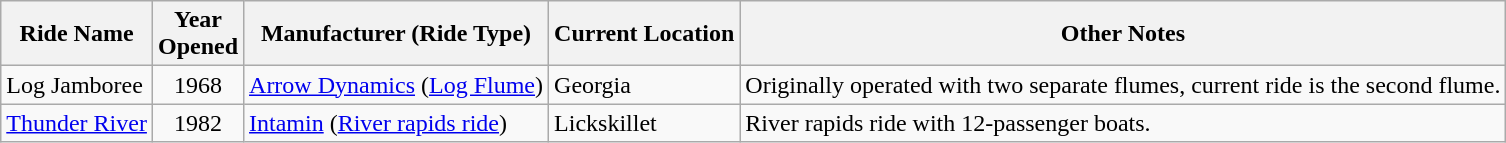<table class="wikitable sortable">
<tr>
<th>Ride Name</th>
<th width=50>Year Opened</th>
<th>Manufacturer (Ride Type)</th>
<th>Current Location</th>
<th>Other Notes</th>
</tr>
<tr>
<td>Log Jamboree</td>
<td align=center>1968</td>
<td><a href='#'>Arrow Dynamics</a> (<a href='#'>Log Flume</a>)</td>
<td>Georgia</td>
<td>Originally operated with two separate flumes, current ride is the second flume.</td>
</tr>
<tr>
<td><a href='#'>Thunder River</a></td>
<td align=center>1982</td>
<td><a href='#'>Intamin</a> (<a href='#'>River rapids ride</a>)</td>
<td>Lickskillet</td>
<td>River rapids ride with 12-passenger boats.</td>
</tr>
</table>
